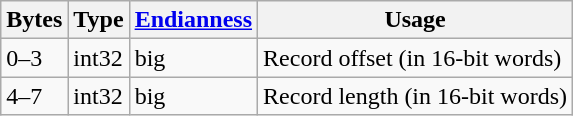<table class="wikitable">
<tr>
<th>Bytes</th>
<th>Type</th>
<th><a href='#'>Endianness</a></th>
<th>Usage</th>
</tr>
<tr>
<td>0–3</td>
<td>int32</td>
<td>big</td>
<td>Record offset (in 16-bit words)</td>
</tr>
<tr>
<td>4–7</td>
<td>int32</td>
<td>big</td>
<td>Record length (in 16-bit words)</td>
</tr>
</table>
